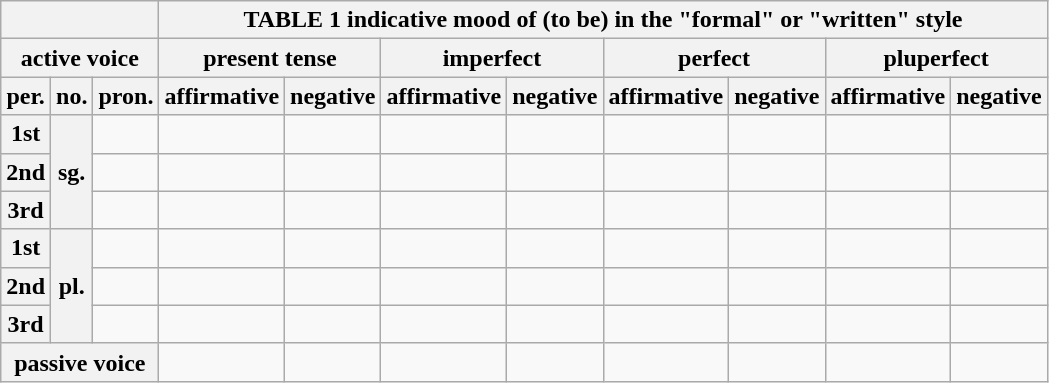<table class="wikitable">
<tr>
<th colspan="3"></th>
<th colspan="8">TABLE 1  indicative mood of  (to be) in the "formal" or "written" style</th>
</tr>
<tr>
<th colspan="3">active voice</th>
<th colspan="2">present tense</th>
<th colspan="2">imperfect</th>
<th colspan="2">perfect</th>
<th colspan="2">pluperfect</th>
</tr>
<tr>
<th>per.</th>
<th>no.</th>
<th>pron.</th>
<th>affirmative</th>
<th>negative</th>
<th>affirmative</th>
<th>negative</th>
<th>affirmative</th>
<th>negative</th>
<th>affirmative</th>
<th>negative</th>
</tr>
<tr>
<th>1st</th>
<th rowspan="3">sg.</th>
<td></td>
<td></td>
<td></td>
<td></td>
<td></td>
<td></td>
<td></td>
<td></td>
<td></td>
</tr>
<tr>
<th>2nd</th>
<td></td>
<td></td>
<td></td>
<td></td>
<td></td>
<td></td>
<td></td>
<td></td>
<td></td>
</tr>
<tr>
<th>3rd</th>
<td></td>
<td></td>
<td></td>
<td></td>
<td></td>
<td></td>
<td></td>
<td></td>
<td></td>
</tr>
<tr>
<th>1st</th>
<th rowspan="3">pl.</th>
<td></td>
<td></td>
<td></td>
<td></td>
<td></td>
<td></td>
<td></td>
<td></td>
<td></td>
</tr>
<tr>
<th>2nd</th>
<td></td>
<td></td>
<td></td>
<td></td>
<td></td>
<td></td>
<td></td>
<td></td>
<td></td>
</tr>
<tr>
<th>3rd</th>
<td></td>
<td></td>
<td></td>
<td></td>
<td></td>
<td></td>
<td></td>
<td></td>
<td></td>
</tr>
<tr>
<th colspan="3">passive voice</th>
<td></td>
<td></td>
<td></td>
<td></td>
<td></td>
<td></td>
<td></td>
<td></td>
</tr>
</table>
